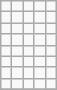<table class="wikitable letters-table">
<tr>
<td></td>
<td></td>
<td></td>
<td></td>
<td></td>
</tr>
<tr>
<td></td>
<td></td>
<td></td>
<td></td>
<td></td>
</tr>
<tr>
<td></td>
<td></td>
<td></td>
<td></td>
<td></td>
</tr>
<tr>
<td></td>
<td></td>
<td></td>
<td></td>
<td></td>
</tr>
<tr>
<td></td>
<td></td>
<td></td>
<td></td>
<td></td>
</tr>
<tr>
<td></td>
<td></td>
<td></td>
<td></td>
<td></td>
</tr>
<tr>
<td></td>
<td></td>
<td></td>
<td></td>
<td></td>
</tr>
<tr>
<td></td>
<td></td>
<td></td>
<td></td>
<td></td>
</tr>
<tr>
</tr>
</table>
